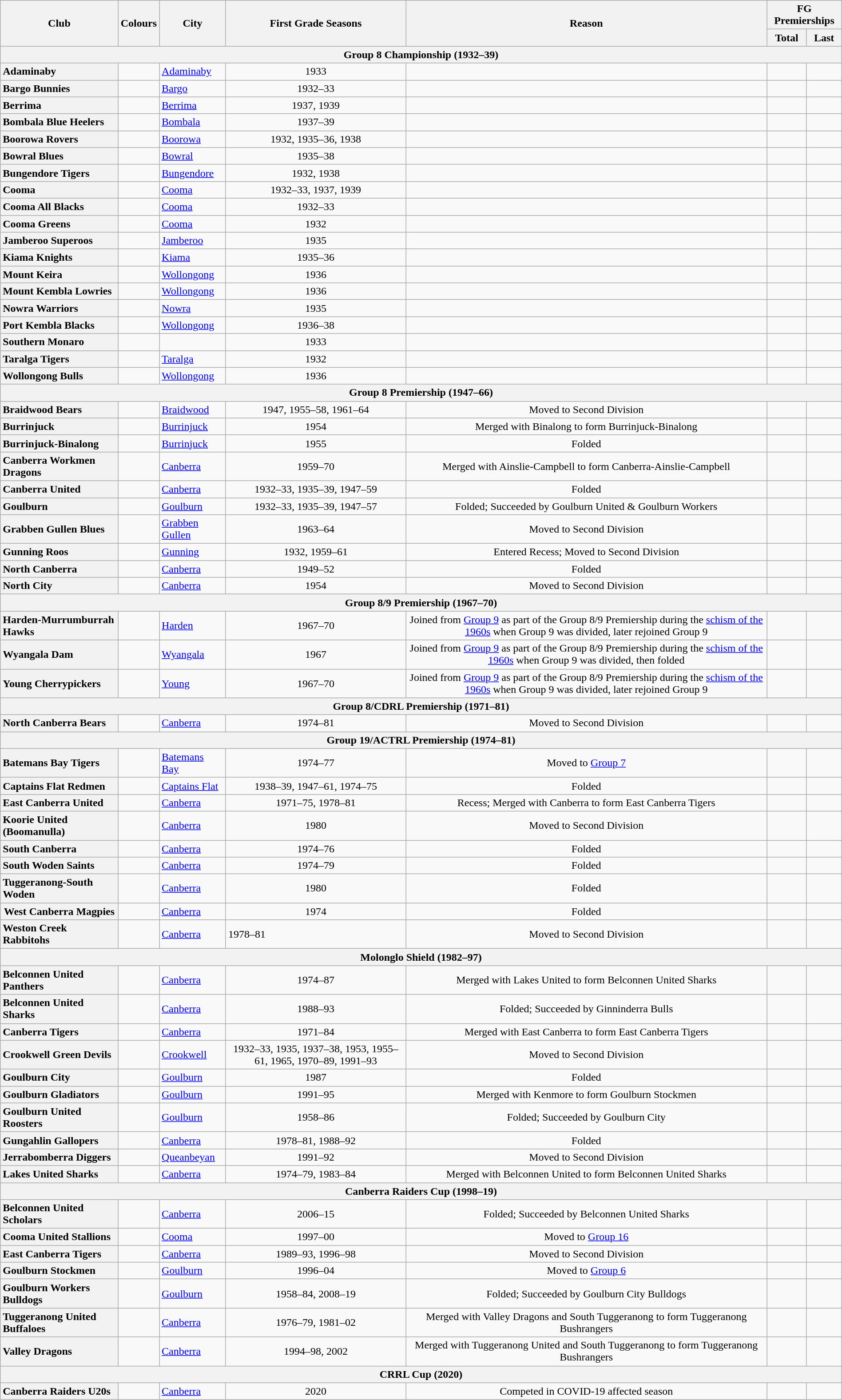<table class="wikitable sortable" style="text-align:center; width:100%">
<tr>
<th rowspan="2">Club</th>
<th rowspan="2" class="unsortable">Colours</th>
<th rowspan="2">City</th>
<th rowspan="2">First Grade Seasons</th>
<th rowspan="2">Reason</th>
<th colspan="2">FG Premierships</th>
</tr>
<tr>
<th data-sort-type="number">Total</th>
<th>Last</th>
</tr>
<tr>
<th colspan="7"><strong>Group 8 Championship (1932–39)</strong></th>
</tr>
<tr>
<th style="text-align:left">Adaminaby</th>
<td></td>
<td style="text-align:left"><a href='#'>Adaminaby</a></td>
<td>1933</td>
<td></td>
<td></td>
<td></td>
</tr>
<tr>
<th style="text-align:left">Bargo Bunnies</th>
<td></td>
<td style="text-align:left"><a href='#'>Bargo</a></td>
<td>1932–33</td>
<td></td>
<td></td>
<td></td>
</tr>
<tr>
<th style="text-align:left">Berrima</th>
<td></td>
<td style="text-align:left"><a href='#'>Berrima</a></td>
<td>1937, 1939</td>
<td></td>
<td></td>
<td></td>
</tr>
<tr>
<th style="text-align:left">Bombala Blue Heelers</th>
<td></td>
<td style="text-align:left"><a href='#'>Bombala</a></td>
<td>1937–39</td>
<td></td>
<td></td>
<td></td>
</tr>
<tr>
<th style="text-align:left">Boorowa Rovers</th>
<td></td>
<td style="text-align:left"><a href='#'>Boorowa</a></td>
<td>1932, 1935–36, 1938</td>
<td></td>
<td></td>
<td></td>
</tr>
<tr>
<th style="text-align:left">Bowral Blues</th>
<td></td>
<td style="text-align:left"><a href='#'>Bowral</a></td>
<td>1935–38</td>
<td></td>
<td></td>
<td></td>
</tr>
<tr>
<th style="text-align:left">Bungendore Tigers</th>
<td></td>
<td style="text-align:left"><a href='#'>Bungendore</a></td>
<td>1932, 1938</td>
<td></td>
<td></td>
<td></td>
</tr>
<tr>
<th style="text-align:left">Cooma</th>
<td></td>
<td style="text-align:left"><a href='#'>Cooma</a></td>
<td>1932–33, 1937, 1939</td>
<td></td>
<td></td>
<td></td>
</tr>
<tr>
<th style="text-align:left">Cooma All Blacks</th>
<td></td>
<td style="text-align:left"><a href='#'>Cooma</a></td>
<td>1932–33</td>
<td></td>
<td></td>
<td></td>
</tr>
<tr>
<th style="text-align:left">Cooma Greens</th>
<td></td>
<td style="text-align:left"><a href='#'>Cooma</a></td>
<td>1932</td>
<td></td>
<td></td>
<td></td>
</tr>
<tr>
<th style="text-align:left">Jamberoo Superoos</th>
<td></td>
<td style="text-align:left"><a href='#'>Jamberoo</a></td>
<td>1935</td>
<td></td>
<td></td>
<td></td>
</tr>
<tr>
<th style="text-align:left">Kiama Knights</th>
<td></td>
<td style="text-align:left"><a href='#'>Kiama</a></td>
<td>1935–36</td>
<td></td>
<td></td>
<td></td>
</tr>
<tr>
<th style="text-align:left">Mount Keira</th>
<td></td>
<td style="text-align:left"><a href='#'>Wollongong</a></td>
<td>1936</td>
<td></td>
<td></td>
<td></td>
</tr>
<tr>
<th style="text-align:left">Mount Kembla Lowries</th>
<td></td>
<td style="text-align:left"><a href='#'>Wollongong</a></td>
<td>1936</td>
<td></td>
<td></td>
<td></td>
</tr>
<tr>
<th style="text-align:left">Nowra Warriors</th>
<td></td>
<td style="text-align:left"><a href='#'>Nowra</a></td>
<td>1935</td>
<td></td>
<td></td>
<td></td>
</tr>
<tr>
<th style="text-align:left">Port Kembla Blacks</th>
<td></td>
<td style="text-align:left"><a href='#'>Wollongong</a></td>
<td>1936–38</td>
<td></td>
<td></td>
<td></td>
</tr>
<tr>
<th style="text-align:left">Southern Monaro</th>
<td></td>
<td style="text-align:left"></td>
<td>1933</td>
<td></td>
<td></td>
<td></td>
</tr>
<tr>
<th style="text-align:left">Taralga Tigers</th>
<td></td>
<td style="text-align:left"><a href='#'>Taralga</a></td>
<td>1932</td>
<td></td>
<td></td>
<td></td>
</tr>
<tr>
<th style="text-align:left">Wollongong Bulls</th>
<td></td>
<td style="text-align:left"><a href='#'>Wollongong</a></td>
<td>1936</td>
<td></td>
<td></td>
<td></td>
</tr>
<tr>
<th colspan="7"><strong>Group 8 Premiership (1947–66)</strong></th>
</tr>
<tr>
<th style="text-align:left">Braidwood Bears</th>
<td></td>
<td style="text-align:left"><a href='#'>Braidwood</a></td>
<td>1947, 1955–58, 1961–64</td>
<td>Moved to Second Division</td>
<td></td>
<td></td>
</tr>
<tr>
<th style="text-align:left">Burrinjuck</th>
<td></td>
<td style="text-align:left"><a href='#'>Burrinjuck</a></td>
<td>1954</td>
<td>Merged with Binalong to form Burrinjuck-Binalong</td>
<td></td>
<td></td>
</tr>
<tr>
<th style="text-align:left">Burrinjuck-Binalong</th>
<td></td>
<td style="text-align:left"><a href='#'>Burrinjuck</a></td>
<td>1955</td>
<td>Folded</td>
<td></td>
<td></td>
</tr>
<tr>
<th style="text-align:left">Canberra Workmen Dragons</th>
<td></td>
<td style="text-align:left"><a href='#'>Canberra</a></td>
<td>1959–70</td>
<td>Merged with Ainslie-Campbell to form Canberra-Ainslie-Campbell</td>
<td></td>
<td></td>
</tr>
<tr>
<th style="text-align:left">Canberra United</th>
<td></td>
<td style="text-align:left"><a href='#'>Canberra</a></td>
<td>1932–33, 1935–39, 1947–59</td>
<td>Folded</td>
<td></td>
<td></td>
</tr>
<tr>
<th style="text-align:left">Goulburn</th>
<td></td>
<td style="text-align:left"><a href='#'>Goulburn</a></td>
<td>1932–33, 1935–39, 1947–57</td>
<td>Folded; Succeeded by Goulburn United & Goulburn Workers</td>
<td></td>
<td></td>
</tr>
<tr>
<th style="text-align:left">Grabben Gullen Blues</th>
<td></td>
<td style="text-align:left"><a href='#'>Grabben Gullen</a></td>
<td>1963–64</td>
<td>Moved to Second Division</td>
<td></td>
<td></td>
</tr>
<tr>
<th style="text-align:left">Gunning Roos</th>
<td></td>
<td style="text-align:left"><a href='#'>Gunning</a></td>
<td>1932, 1959–61</td>
<td>Entered Recess; Moved to Second Division</td>
<td></td>
<td></td>
</tr>
<tr>
<th style="text-align:left">North Canberra</th>
<td></td>
<td style="text-align:left"><a href='#'>Canberra</a></td>
<td>1949–52</td>
<td>Folded</td>
<td></td>
<td></td>
</tr>
<tr>
<th style="text-align:left">North City</th>
<td></td>
<td style="text-align:left"><a href='#'>Canberra</a></td>
<td>1954</td>
<td>Moved to Second Division</td>
<td></td>
<td></td>
</tr>
<tr>
<th colspan="7"><strong>Group 8/9 Premiership (1967–70)</strong></th>
</tr>
<tr>
<th style="text-align:left">Harden-Murrumburrah Hawks</th>
<td></td>
<td style="text-align:left"><a href='#'>Harden</a></td>
<td>1967–70</td>
<td>Joined from <a href='#'>Group 9</a> as part of the Group 8/9 Premiership during the <a href='#'>schism of the 1960s</a> when Group 9 was divided, later rejoined Group 9</td>
<td></td>
<td></td>
</tr>
<tr>
<th style="text-align:left">Wyangala Dam</th>
<td></td>
<td style="text-align:left"><a href='#'>Wyangala</a></td>
<td>1967</td>
<td>Joined from <a href='#'>Group 9</a> as part of the Group 8/9 Premiership during the <a href='#'>schism of the 1960s</a> when Group 9 was divided, then folded</td>
<td></td>
<td></td>
</tr>
<tr>
<th style="text-align:left">Young Cherrypickers</th>
<td></td>
<td style="text-align:left"><a href='#'>Young</a></td>
<td>1967–70</td>
<td>Joined from <a href='#'>Group 9</a> as part of the Group 8/9 Premiership during the <a href='#'>schism of the 1960s</a> when Group 9 was divided, later rejoined Group 9</td>
<td></td>
<td></td>
</tr>
<tr>
<th colspan="7"><strong>Group 8/CDRL Premiership (1971–81)</strong></th>
</tr>
<tr>
<th style="text-align:left">North Canberra Bears</th>
<td></td>
<td style="text-align:left"><a href='#'>Canberra</a></td>
<td>1974–81</td>
<td>Moved to Second Division</td>
<td></td>
<td></td>
</tr>
<tr>
<th colspan="7"><strong>Group 19/ACTRL Premiership (1974–81)</strong></th>
</tr>
<tr>
<th style="text-align:left">Batemans Bay Tigers</th>
<td></td>
<td style="text-align:left"><a href='#'>Batemans Bay</a></td>
<td>1974–77</td>
<td>Moved to <a href='#'>Group 7</a></td>
<td></td>
<td></td>
</tr>
<tr>
<th style="text-align:left">Captains Flat Redmen</th>
<td></td>
<td style="text-align:left"><a href='#'>Captains Flat</a></td>
<td>1938–39, 1947–61, 1974–75</td>
<td>Folded</td>
<td></td>
<td></td>
</tr>
<tr>
<th style="text-align:left">East Canberra United</th>
<td></td>
<td style="text-align:left"><a href='#'>Canberra</a></td>
<td>1971–75, 1978–81</td>
<td>Recess; Merged with Canberra to form East Canberra Tigers</td>
<td></td>
<td></td>
</tr>
<tr>
<th style="text-align:left">Koorie United (Boomanulla)</th>
<td></td>
<td style="text-align:left"><a href='#'>Canberra</a></td>
<td>1980</td>
<td>Moved to Second Division</td>
<td></td>
<td></td>
</tr>
<tr>
<th style="text-align:left">South Canberra</th>
<td></td>
<td style="text-align:left"><a href='#'>Canberra</a></td>
<td>1974–76</td>
<td>Folded</td>
<td></td>
<td></td>
</tr>
<tr>
<th style="text-align:left">South Woden Saints</th>
<td></td>
<td style="text-align:left"><a href='#'>Canberra</a></td>
<td>1974–79</td>
<td>Folded</td>
<td></td>
<td></td>
</tr>
<tr>
<th style="text-align:left">Tuggeranong-South Woden</th>
<td></td>
<td style="text-align:left"><a href='#'>Canberra</a></td>
<td>1980</td>
<td>Folded</td>
<td></td>
<td></td>
</tr>
<tr>
<th>West Canberra Magpies</th>
<td></td>
<td style="text-align:left"><a href='#'>Canberra</a></td>
<td>1974</td>
<td>Folded</td>
<td></td>
<td></td>
</tr>
<tr>
<th style="text-align:left">Weston Creek Rabbitohs</th>
<td></td>
<td style="text-align:left"><a href='#'>Canberra</a></td>
<td style="text-align:left">1978–81</td>
<td>Moved to Second Division</td>
<td></td>
<td></td>
</tr>
<tr>
<th colspan="7">Molonglo Shield (1982–97)</th>
</tr>
<tr>
<th style="text-align:left">Belconnen United Panthers</th>
<td></td>
<td style="text-align:left"><a href='#'>Canberra</a></td>
<td>1974–87</td>
<td>Merged with Lakes United to form Belconnen United Sharks</td>
<td></td>
<td></td>
</tr>
<tr>
<th style="text-align:left">Belconnen United Sharks</th>
<td></td>
<td style="text-align:left"><a href='#'>Canberra</a></td>
<td>1988–93</td>
<td>Folded; Succeeded by Ginninderra Bulls</td>
<td></td>
<td></td>
</tr>
<tr>
<th style="text-align:left">Canberra Tigers</th>
<td></td>
<td style="text-align:left"><a href='#'>Canberra</a></td>
<td>1971–84</td>
<td>Merged with East Canberra to form East Canberra Tigers</td>
<td></td>
<td></td>
</tr>
<tr>
<th style="text-align:left">Crookwell Green Devils</th>
<td></td>
<td style="text-align:left"><a href='#'>Crookwell</a></td>
<td>1932–33, 1935, 1937–38, 1953, 1955–61, 1965, 1970–89, 1991–93</td>
<td>Moved to Second Division</td>
<td></td>
<td></td>
</tr>
<tr>
<th style="text-align:left">Goulburn City</th>
<td></td>
<td style="text-align:left"><a href='#'>Goulburn</a></td>
<td>1987</td>
<td>Folded</td>
<td></td>
<td></td>
</tr>
<tr>
<th style="text-align:left">Goulburn Gladiators</th>
<td></td>
<td style="text-align:left"><a href='#'>Goulburn</a></td>
<td>1991–95</td>
<td>Merged with Kenmore to form Goulburn Stockmen</td>
<td></td>
<td></td>
</tr>
<tr>
<th style="text-align:left">Goulburn United Roosters</th>
<td></td>
<td style="text-align:left"><a href='#'>Goulburn</a></td>
<td>1958–86</td>
<td>Folded; Succeeded by Goulburn City</td>
<td></td>
<td></td>
</tr>
<tr>
<th style="text-align:left">Gungahlin Gallopers</th>
<td></td>
<td style="text-align:left"><a href='#'>Canberra</a></td>
<td>1978–81, 1988–92</td>
<td>Folded</td>
<td></td>
<td></td>
</tr>
<tr>
<th style="text-align:left">Jerrabomberra Diggers</th>
<td></td>
<td style="text-align:left"><a href='#'>Queanbeyan</a></td>
<td>1991–92</td>
<td>Moved to Second Division</td>
<td></td>
<td></td>
</tr>
<tr>
<th style="text-align:left">Lakes United Sharks</th>
<td></td>
<td style="text-align:left"><a href='#'>Canberra</a></td>
<td>1974–79, 1983–84</td>
<td>Merged with Belconnen United to form Belconnen United Sharks</td>
<td></td>
<td></td>
</tr>
<tr>
<th colspan="7">Canberra Raiders Cup (1998–19)</th>
</tr>
<tr>
<th style="text-align:left">Belconnen United Scholars</th>
<td></td>
<td style="text-align:left"><a href='#'>Canberra</a></td>
<td>2006–15</td>
<td>Folded; Succeeded by Belconnen United Sharks</td>
<td></td>
<td></td>
</tr>
<tr>
<th style="text-align:left">Cooma United Stallions</th>
<td></td>
<td style="text-align:left"><a href='#'>Cooma</a></td>
<td>1997–00</td>
<td>Moved to <a href='#'>Group 16</a></td>
<td></td>
<td></td>
</tr>
<tr>
<th style="text-align:left">East Canberra Tigers</th>
<td></td>
<td style="text-align:left"><a href='#'>Canberra</a></td>
<td>1989–93, 1996–98</td>
<td>Moved to Second Division</td>
<td></td>
<td></td>
</tr>
<tr>
<th style="text-align:left">Goulburn Stockmen</th>
<td></td>
<td style="text-align:left"><a href='#'>Goulburn</a></td>
<td>1996–04</td>
<td>Moved to <a href='#'>Group 6</a></td>
<td></td>
<td></td>
</tr>
<tr>
<th style="text-align:left">Goulburn Workers Bulldogs</th>
<td></td>
<td style="text-align:left"><a href='#'>Goulburn</a></td>
<td>1958–84, 2008–19</td>
<td>Folded; Succeeded by Goulburn City Bulldogs</td>
<td></td>
<td></td>
</tr>
<tr>
<th style="text-align:left">Tuggeranong United Buffaloes</th>
<td></td>
<td style="text-align:left"><a href='#'>Canberra</a></td>
<td>1976–79, 1981–02</td>
<td>Merged with Valley Dragons and South Tuggeranong to form Tuggeranong Bushrangers</td>
<td></td>
<td></td>
</tr>
<tr>
<th style="text-align:left">Valley Dragons</th>
<td></td>
<td style="text-align:left"><a href='#'>Canberra</a></td>
<td>1994–98, 2002</td>
<td>Merged with Tuggeranong United and South Tuggeranong to form Tuggeranong Bushrangers</td>
<td></td>
<td></td>
</tr>
<tr>
<th colspan="7">CRRL Cup (2020)</th>
</tr>
<tr>
<th style="text-align:left">Canberra Raiders U20s</th>
<td></td>
<td style="text-align:left"><a href='#'>Canberra</a></td>
<td>2020</td>
<td>Competed in COVID-19 affected season</td>
<td></td>
<td></td>
</tr>
</table>
